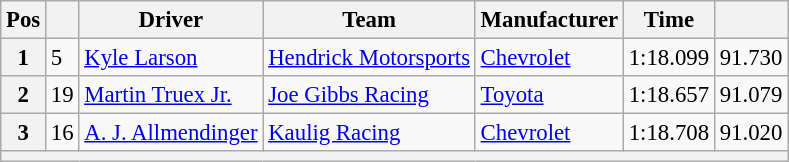<table class="wikitable" style="font-size:95%">
<tr>
<th>Pos</th>
<th></th>
<th>Driver</th>
<th>Team</th>
<th>Manufacturer</th>
<th>Time</th>
<th></th>
</tr>
<tr>
<th>1</th>
<td>5</td>
<td><a href='#'>Kyle Larson</a></td>
<td><a href='#'>Hendrick Motorsports</a></td>
<td><a href='#'>Chevrolet</a></td>
<td>1:18.099</td>
<td>91.730</td>
</tr>
<tr>
<th>2</th>
<td>19</td>
<td><a href='#'>Martin Truex Jr.</a></td>
<td><a href='#'>Joe Gibbs Racing</a></td>
<td><a href='#'>Toyota</a></td>
<td>1:18.657</td>
<td>91.079</td>
</tr>
<tr>
<th>3</th>
<td>16</td>
<td><a href='#'>A. J. Allmendinger</a></td>
<td><a href='#'>Kaulig Racing</a></td>
<td><a href='#'>Chevrolet</a></td>
<td>1:18.708</td>
<td>91.020</td>
</tr>
<tr>
<th colspan="7"></th>
</tr>
</table>
